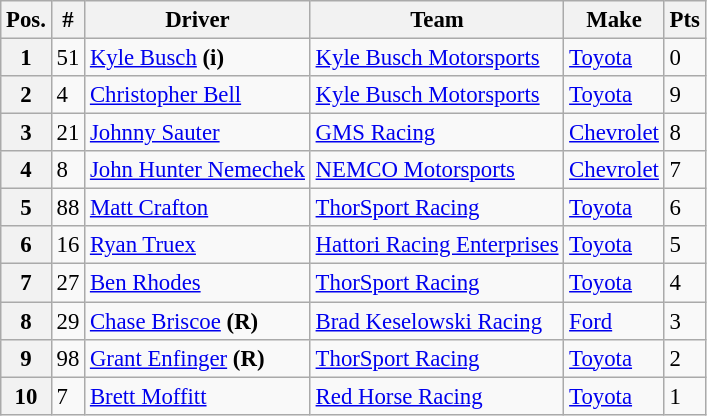<table class="wikitable" style="font-size:95%">
<tr>
<th>Pos.</th>
<th>#</th>
<th>Driver</th>
<th>Team</th>
<th>Make</th>
<th>Pts</th>
</tr>
<tr>
<th>1</th>
<td>51</td>
<td><a href='#'>Kyle Busch</a> <strong>(i)</strong></td>
<td><a href='#'>Kyle Busch Motorsports</a></td>
<td><a href='#'>Toyota</a></td>
<td>0</td>
</tr>
<tr>
<th>2</th>
<td>4</td>
<td><a href='#'>Christopher Bell</a></td>
<td><a href='#'>Kyle Busch Motorsports</a></td>
<td><a href='#'>Toyota</a></td>
<td>9</td>
</tr>
<tr>
<th>3</th>
<td>21</td>
<td><a href='#'>Johnny Sauter</a></td>
<td><a href='#'>GMS Racing</a></td>
<td><a href='#'>Chevrolet</a></td>
<td>8</td>
</tr>
<tr>
<th>4</th>
<td>8</td>
<td><a href='#'>John Hunter Nemechek</a></td>
<td><a href='#'>NEMCO Motorsports</a></td>
<td><a href='#'>Chevrolet</a></td>
<td>7</td>
</tr>
<tr>
<th>5</th>
<td>88</td>
<td><a href='#'>Matt Crafton</a></td>
<td><a href='#'>ThorSport Racing</a></td>
<td><a href='#'>Toyota</a></td>
<td>6</td>
</tr>
<tr>
<th>6</th>
<td>16</td>
<td><a href='#'>Ryan Truex</a></td>
<td><a href='#'>Hattori Racing Enterprises</a></td>
<td><a href='#'>Toyota</a></td>
<td>5</td>
</tr>
<tr>
<th>7</th>
<td>27</td>
<td><a href='#'>Ben Rhodes</a></td>
<td><a href='#'>ThorSport Racing</a></td>
<td><a href='#'>Toyota</a></td>
<td>4</td>
</tr>
<tr>
<th>8</th>
<td>29</td>
<td><a href='#'>Chase Briscoe</a> <strong>(R)</strong></td>
<td><a href='#'>Brad Keselowski Racing</a></td>
<td><a href='#'>Ford</a></td>
<td>3</td>
</tr>
<tr>
<th>9</th>
<td>98</td>
<td><a href='#'>Grant Enfinger</a> <strong>(R)</strong></td>
<td><a href='#'>ThorSport Racing</a></td>
<td><a href='#'>Toyota</a></td>
<td>2</td>
</tr>
<tr>
<th>10</th>
<td>7</td>
<td><a href='#'>Brett Moffitt</a></td>
<td><a href='#'>Red Horse Racing</a></td>
<td><a href='#'>Toyota</a></td>
<td>1</td>
</tr>
</table>
